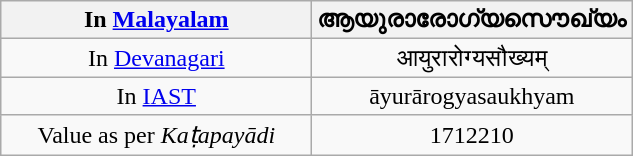<table class="wikitable" align="center" style="text-align:center">
<tr>
<th width="200pt" align="left">In <a href='#'>Malayalam</a></th>
<th width="200pt" align="left">ആയുരാരോഗ്യസൌഖ്യം</th>
</tr>
<tr>
<td>In <a href='#'>Devanagari</a></td>
<td>आयुरारोग्यसौख्यम्</td>
</tr>
<tr>
<td>In <a href='#'>IAST</a></td>
<td>āyurārogyasaukhyam</td>
</tr>
<tr>
<td>Value as per <em>Kaṭapayādi</em></td>
<td>1712210</td>
</tr>
</table>
